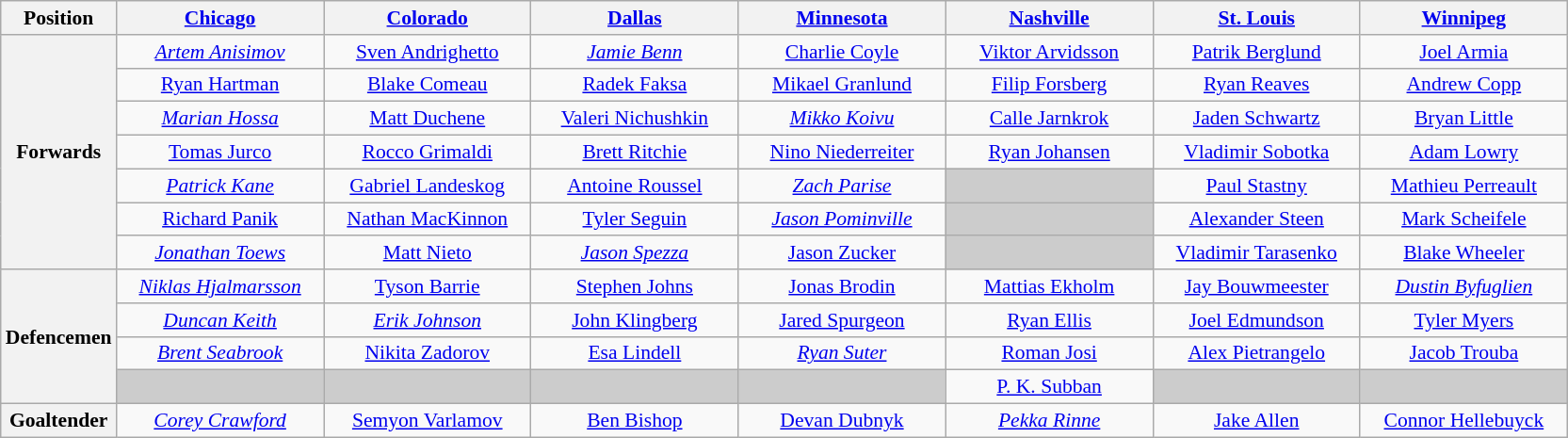<table class="wikitable" style="font-size:90%;text-align:center;">
<tr>
<th scope=col>Position</th>
<th scope=col width="140"><a href='#'>Chicago</a></th>
<th scope=col width="140"><a href='#'>Colorado</a></th>
<th scope=col width="140"><a href='#'>Dallas</a></th>
<th scope=col width="140"><a href='#'>Minnesota</a></th>
<th scope=col width="140"><a href='#'>Nashville</a></th>
<th scope=col width="140"><a href='#'>St. Louis</a></th>
<th scope=col width="140"><a href='#'>Winnipeg</a></th>
</tr>
<tr>
<th scope="row" rowspan="7">Forwards</th>
<td><em><a href='#'>Artem Anisimov</a></em></td>
<td><a href='#'>Sven Andrighetto</a></td>
<td><em><a href='#'>Jamie Benn</a></em></td>
<td><a href='#'>Charlie Coyle</a></td>
<td><a href='#'>Viktor Arvidsson</a></td>
<td><a href='#'>Patrik Berglund</a></td>
<td><a href='#'>Joel Armia</a></td>
</tr>
<tr>
<td><a href='#'>Ryan Hartman</a></td>
<td><a href='#'>Blake Comeau</a></td>
<td><a href='#'>Radek Faksa</a></td>
<td><a href='#'>Mikael Granlund</a></td>
<td><a href='#'>Filip Forsberg</a></td>
<td><a href='#'>Ryan Reaves</a></td>
<td><a href='#'>Andrew Copp</a></td>
</tr>
<tr>
<td><em><a href='#'>Marian Hossa</a></em></td>
<td><a href='#'>Matt Duchene</a></td>
<td><a href='#'>Valeri Nichushkin</a></td>
<td><em><a href='#'>Mikko Koivu</a></em></td>
<td><a href='#'>Calle Jarnkrok</a></td>
<td><a href='#'>Jaden Schwartz</a></td>
<td><a href='#'>Bryan Little</a></td>
</tr>
<tr>
<td><a href='#'>Tomas Jurco</a></td>
<td><a href='#'>Rocco Grimaldi</a></td>
<td><a href='#'>Brett Ritchie</a></td>
<td><a href='#'>Nino Niederreiter</a></td>
<td><a href='#'>Ryan Johansen</a></td>
<td><a href='#'>Vladimir Sobotka</a></td>
<td><a href='#'>Adam Lowry</a></td>
</tr>
<tr>
<td><em><a href='#'>Patrick Kane</a></em></td>
<td><a href='#'>Gabriel Landeskog</a></td>
<td><a href='#'>Antoine Roussel</a></td>
<td><em><a href='#'>Zach Parise</a></em></td>
<td style="background-color:#CCCCCC"></td>
<td><a href='#'>Paul Stastny</a></td>
<td><a href='#'>Mathieu Perreault</a></td>
</tr>
<tr>
<td><a href='#'>Richard Panik</a></td>
<td><a href='#'>Nathan MacKinnon</a></td>
<td><a href='#'>Tyler Seguin</a></td>
<td><em><a href='#'>Jason Pominville</a></em></td>
<td style="background-color:#CCCCCC"></td>
<td><a href='#'>Alexander Steen</a></td>
<td><a href='#'>Mark Scheifele</a></td>
</tr>
<tr>
<td><em><a href='#'>Jonathan Toews</a></em></td>
<td><a href='#'>Matt Nieto</a></td>
<td><em><a href='#'>Jason Spezza</a></em></td>
<td><a href='#'>Jason Zucker</a></td>
<td style="background-color:#CCCCCC"></td>
<td><a href='#'>Vladimir Tarasenko</a></td>
<td><a href='#'>Blake Wheeler</a></td>
</tr>
<tr>
<th scope="row" rowspan="4">Defencemen</th>
<td><em><a href='#'>Niklas Hjalmarsson</a></em></td>
<td><a href='#'>Tyson Barrie</a></td>
<td><a href='#'>Stephen Johns</a></td>
<td><a href='#'>Jonas Brodin</a></td>
<td><a href='#'>Mattias Ekholm</a></td>
<td><a href='#'>Jay Bouwmeester</a></td>
<td><em><a href='#'>Dustin Byfuglien</a></em></td>
</tr>
<tr>
<td><em><a href='#'>Duncan Keith</a></em></td>
<td><em><a href='#'>Erik Johnson</a></em></td>
<td><a href='#'>John Klingberg</a></td>
<td><a href='#'>Jared Spurgeon</a></td>
<td><a href='#'>Ryan Ellis</a></td>
<td><a href='#'>Joel Edmundson</a></td>
<td><a href='#'>Tyler Myers</a></td>
</tr>
<tr>
<td><em><a href='#'>Brent Seabrook</a></em></td>
<td><a href='#'>Nikita Zadorov</a></td>
<td><a href='#'>Esa Lindell</a></td>
<td><em><a href='#'>Ryan Suter</a></em></td>
<td><a href='#'>Roman Josi</a></td>
<td><a href='#'>Alex Pietrangelo</a></td>
<td><a href='#'>Jacob Trouba</a></td>
</tr>
<tr>
<td style="background-color:#CCCCCC"></td>
<td style="background-color:#CCCCCC"></td>
<td style="background-color:#CCCCCC"></td>
<td style="background-color:#CCCCCC"></td>
<td><a href='#'>P. K. Subban</a></td>
<td style="background-color:#CCCCCC"></td>
<td style="background-color:#CCCCCC"></td>
</tr>
<tr>
<th scope="row">Goaltender</th>
<td><em><a href='#'>Corey Crawford</a></em></td>
<td><a href='#'>Semyon Varlamov</a></td>
<td><a href='#'>Ben Bishop</a></td>
<td><a href='#'>Devan Dubnyk</a></td>
<td><em><a href='#'>Pekka Rinne</a></em></td>
<td><a href='#'>Jake Allen</a></td>
<td><a href='#'>Connor Hellebuyck</a></td>
</tr>
</table>
